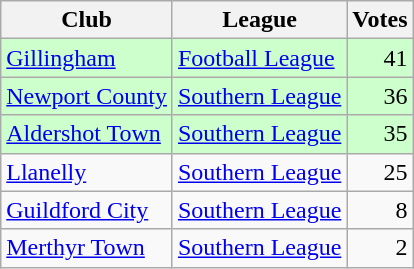<table class=wikitable style=text-align:left>
<tr>
<th>Club</th>
<th>League</th>
<th>Votes</th>
</tr>
<tr bgcolor=ccffcc>
<td><a href='#'>Gillingham</a></td>
<td><a href='#'>Football League</a></td>
<td align=right>41</td>
</tr>
<tr bgcolor=ccffcc>
<td><a href='#'>Newport County</a></td>
<td><a href='#'>Southern League</a></td>
<td align=right>36</td>
</tr>
<tr bgcolor=ccffcc>
<td><a href='#'>Aldershot Town</a></td>
<td><a href='#'>Southern League</a></td>
<td align=right>35</td>
</tr>
<tr>
<td><a href='#'>Llanelly</a></td>
<td><a href='#'>Southern League</a></td>
<td align=right>25</td>
</tr>
<tr>
<td><a href='#'>Guildford City</a></td>
<td><a href='#'>Southern League</a></td>
<td align=right>8</td>
</tr>
<tr>
<td><a href='#'>Merthyr Town</a></td>
<td><a href='#'>Southern League</a></td>
<td align=right>2</td>
</tr>
</table>
